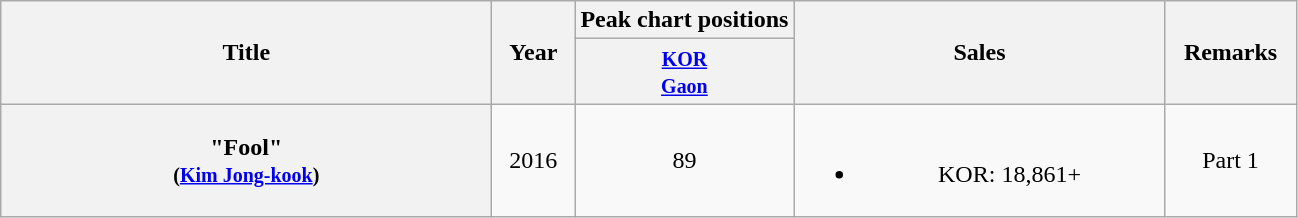<table class="wikitable plainrowheaders" style="text-align:center;" border="1">
<tr>
<th scope="col" rowspan="2" style="width:20em;">Title</th>
<th scope="col" rowspan="2" style="width:3em;">Year</th>
<th scope="col" colspan="1">Peak chart positions</th>
<th scope="col" rowspan="2" style="width:15em;">Sales</th>
<th scope="col" rowspan="2" style="width:5em;">Remarks</th>
</tr>
<tr>
<th><small><a href='#'>KOR</a></small><br><small><a href='#'>Gaon</a></small><br></th>
</tr>
<tr>
<th scope="row">"Fool"<br><small>(<a href='#'>Kim Jong-kook</a>)</small></th>
<td rowspan="1">2016</td>
<td>89</td>
<td><br><ul><li>KOR: 18,861+</li></ul></td>
<td>Part 1</td>
</tr>
</table>
